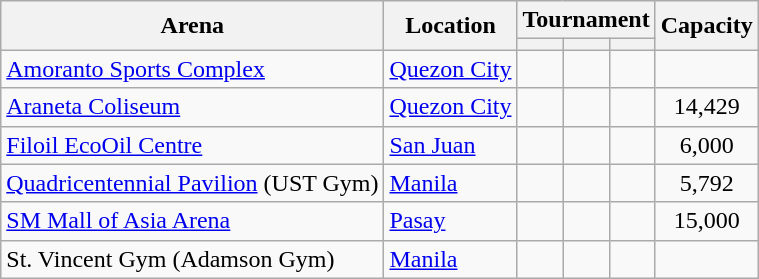<table class="wikitable">
<tr>
<th rowspan="2">Arena</th>
<th rowspan="2">Location</th>
<th colspan="3">Tournament</th>
<th rowspan="2">Capacity</th>
</tr>
<tr>
<th></th>
<th></th>
<th></th>
</tr>
<tr>
<td><a href='#'>Amoranto Sports Complex</a></td>
<td><a href='#'>Quezon City</a></td>
<td></td>
<td></td>
<td align="center"></td>
<td></td>
</tr>
<tr>
<td><a href='#'>Araneta Coliseum</a></td>
<td><a href='#'>Quezon City</a></td>
<td align="center"></td>
<td align="center"></td>
<td align="center"></td>
<td align="center">14,429</td>
</tr>
<tr>
<td><a href='#'>Filoil EcoOil Centre</a></td>
<td><a href='#'>San Juan</a></td>
<td></td>
<td></td>
<td align="center"></td>
<td align="center">6,000</td>
</tr>
<tr>
<td><a href='#'>Quadricentennial Pavilion</a> (UST Gym)</td>
<td><a href='#'>Manila</a></td>
<td align="center"></td>
<td align="center"></td>
<td align="center"></td>
<td align="center">5,792</td>
</tr>
<tr>
<td><a href='#'>SM Mall of Asia Arena</a></td>
<td><a href='#'>Pasay</a></td>
<td align="center"></td>
<td align="center"></td>
<td align="center"></td>
<td align="center">15,000</td>
</tr>
<tr>
<td>St. Vincent Gym (Adamson Gym)</td>
<td><a href='#'>Manila</a></td>
<td></td>
<td align="center"></td>
<td align="center"></td>
<td></td>
</tr>
</table>
